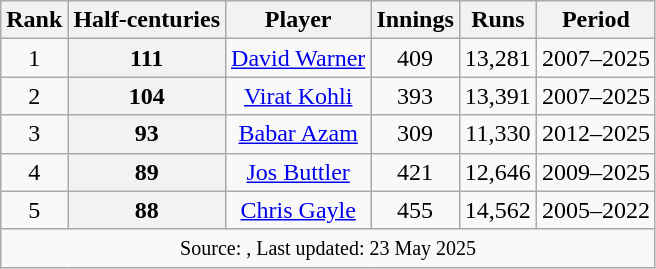<table class="wikitable sortable" style="text-align:center">
<tr>
<th scope="col">Rank</th>
<th scope="col">Half-centuries</th>
<th scope="col">Player</th>
<th scope="col">Innings</th>
<th scope="col">Runs</th>
<th scope="col">Period</th>
</tr>
<tr>
<td align=center>1</td>
<th>111</th>
<td> <a href='#'>David Warner</a></td>
<td>409</td>
<td>13,281</td>
<td>2007–2025</td>
</tr>
<tr>
<td align=center>2</td>
<th>104</th>
<td> <a href='#'>Virat Kohli</a></td>
<td>393</td>
<td>13,391</td>
<td>2007–2025</td>
</tr>
<tr>
<td align=center>3</td>
<th>93</th>
<td> <a href='#'>Babar Azam</a></td>
<td>309</td>
<td>11,330</td>
<td>2012–2025</td>
</tr>
<tr>
<td align=center>4</td>
<th>89</th>
<td> <a href='#'>Jos Buttler</a></td>
<td>421</td>
<td>12,646</td>
<td>2009–2025</td>
</tr>
<tr>
<td align=center>5</td>
<th>88</th>
<td> <a href='#'>Chris Gayle</a></td>
<td>455</td>
<td>14,562</td>
<td>2005–2022</td>
</tr>
<tr>
<td colspan="6"><small>Source: , Last updated: 23 May 2025</small></td>
</tr>
</table>
